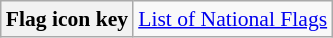<table class="wikitable nowrap" style="font-size:90%;">
<tr>
<th>Flag icon key</th>
<td><a href='#'>List of National Flags</a></td>
</tr>
</table>
